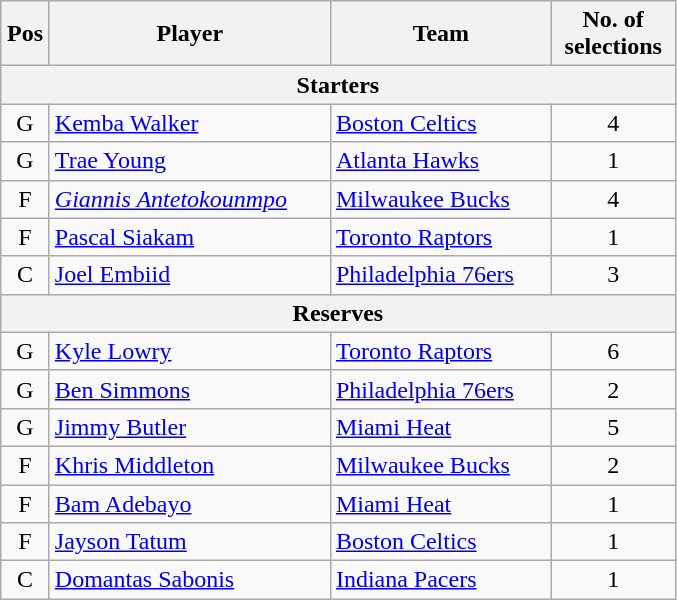<table class="wikitable" style="text-align:center">
<tr>
<th scope="col" width="25px">Pos</th>
<th scope="col" width="180px">Player</th>
<th scope="col" width="140px">Team</th>
<th scope="col" width="75px">No. of selections</th>
</tr>
<tr>
<th scope="col" colspan="4">Starters</th>
</tr>
<tr>
<td>G</td>
<td style="text-align:left"><a href='#'>Kemba Walker</a></td>
<td style="text-align:left"><a href='#'>Boston Celtics</a></td>
<td>4</td>
</tr>
<tr>
<td>G</td>
<td style="text-align:left"><a href='#'>Trae Young</a></td>
<td style="text-align:left"><a href='#'>Atlanta Hawks</a></td>
<td>1</td>
</tr>
<tr>
<td>F</td>
<td style="text-align:left"><em><a href='#'>Giannis Antetokounmpo</a></em></td>
<td style="text-align:left"><a href='#'>Milwaukee Bucks</a></td>
<td>4</td>
</tr>
<tr>
<td>F</td>
<td style="text-align:left"><a href='#'>Pascal Siakam</a></td>
<td style="text-align:left"><a href='#'>Toronto Raptors</a></td>
<td>1</td>
</tr>
<tr>
<td>C</td>
<td style="text-align:left"><a href='#'>Joel Embiid</a></td>
<td style="text-align:left"><a href='#'>Philadelphia 76ers</a></td>
<td>3</td>
</tr>
<tr>
<th scope="col" colspan="4">Reserves</th>
</tr>
<tr>
<td>G</td>
<td style="text-align:left"><a href='#'>Kyle Lowry</a></td>
<td style="text-align:left"><a href='#'>Toronto Raptors</a></td>
<td>6</td>
</tr>
<tr>
<td>G</td>
<td style="text-align:left"><a href='#'>Ben Simmons</a></td>
<td style="text-align:left"><a href='#'>Philadelphia 76ers</a></td>
<td>2</td>
</tr>
<tr>
<td>G</td>
<td style="text-align:left"><a href='#'>Jimmy Butler</a></td>
<td style="text-align:left"><a href='#'>Miami Heat</a></td>
<td>5</td>
</tr>
<tr>
<td>F</td>
<td style="text-align:left"><a href='#'>Khris Middleton</a></td>
<td style="text-align:left"><a href='#'>Milwaukee Bucks</a></td>
<td>2</td>
</tr>
<tr>
<td>F</td>
<td style="text-align:left"><a href='#'>Bam Adebayo</a></td>
<td style="text-align:left"><a href='#'>Miami Heat</a></td>
<td>1</td>
</tr>
<tr>
<td>F</td>
<td style="text-align:left"><a href='#'>Jayson Tatum</a></td>
<td style="text-align:left"><a href='#'>Boston Celtics</a></td>
<td>1</td>
</tr>
<tr>
<td>C</td>
<td style="text-align:left"><a href='#'>Domantas Sabonis</a></td>
<td style="text-align:left"><a href='#'>Indiana Pacers</a></td>
<td>1</td>
</tr>
</table>
